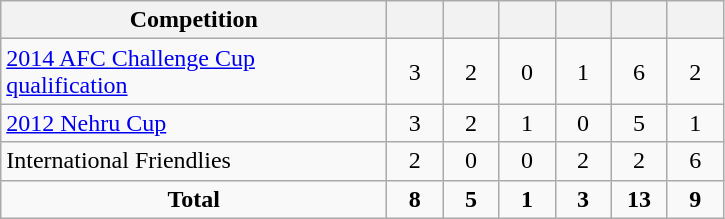<table class="wikitable" style="text-align: center;">
<tr>
<th width=250>Competition</th>
<th width=30></th>
<th width=30></th>
<th width=30></th>
<th width=30></th>
<th width=30></th>
<th width=30></th>
</tr>
<tr>
<td align="left"><a href='#'>2014 AFC Challenge Cup qualification</a></td>
<td>3</td>
<td>2</td>
<td>0</td>
<td>1</td>
<td>6</td>
<td>2</td>
</tr>
<tr>
<td align="left"><a href='#'>2012 Nehru Cup</a></td>
<td>3</td>
<td>2</td>
<td>1</td>
<td>0</td>
<td>5</td>
<td>1</td>
</tr>
<tr>
<td align="left">International Friendlies</td>
<td>2</td>
<td>0</td>
<td>0</td>
<td>2</td>
<td>2</td>
<td>6</td>
</tr>
<tr>
<td><strong>Total</strong></td>
<td><strong>8</strong></td>
<td><strong>5</strong></td>
<td><strong>1</strong></td>
<td><strong>3</strong></td>
<td><strong>13</strong></td>
<td><strong>9</strong></td>
</tr>
</table>
